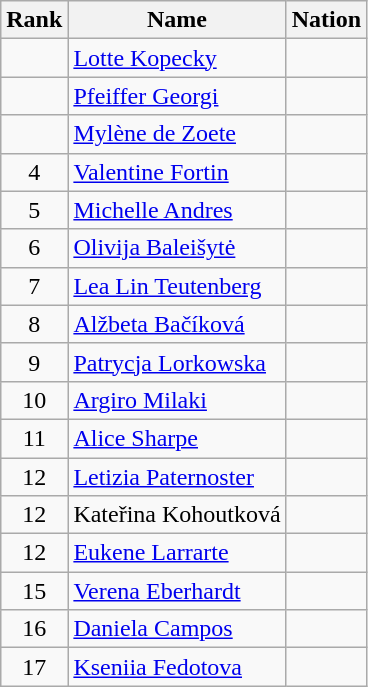<table class="wikitable sortable" style="text-align:center">
<tr>
<th>Rank</th>
<th>Name</th>
<th>Nation</th>
</tr>
<tr>
<td></td>
<td align=left><a href='#'>Lotte Kopecky</a></td>
<td align=left></td>
</tr>
<tr>
<td></td>
<td align=left><a href='#'>Pfeiffer Georgi</a></td>
<td align=left></td>
</tr>
<tr>
<td></td>
<td align=left><a href='#'>Mylène de Zoete</a></td>
<td align=left></td>
</tr>
<tr>
<td>4</td>
<td align=left><a href='#'>Valentine Fortin</a></td>
<td align=left></td>
</tr>
<tr>
<td>5</td>
<td align=left><a href='#'>Michelle Andres</a></td>
<td align=left></td>
</tr>
<tr>
<td>6</td>
<td align=left><a href='#'>Olivija Baleišytė</a></td>
<td align=left></td>
</tr>
<tr>
<td>7</td>
<td align=left><a href='#'>Lea Lin Teutenberg</a></td>
<td align=left></td>
</tr>
<tr>
<td>8</td>
<td align=left><a href='#'>Alžbeta Bačíková</a></td>
<td align=left></td>
</tr>
<tr>
<td>9</td>
<td align=left><a href='#'>Patrycja Lorkowska</a></td>
<td align=left></td>
</tr>
<tr>
<td>10</td>
<td align=left><a href='#'>Argiro Milaki</a></td>
<td align=left></td>
</tr>
<tr>
<td>11</td>
<td align=left><a href='#'>Alice Sharpe</a></td>
<td align=left></td>
</tr>
<tr>
<td>12</td>
<td align=left><a href='#'>Letizia Paternoster</a></td>
<td align=left></td>
</tr>
<tr>
<td>12</td>
<td align=left>Kateřina Kohoutková</td>
<td align=left></td>
</tr>
<tr>
<td>12</td>
<td align=left><a href='#'>Eukene Larrarte</a></td>
<td align=left></td>
</tr>
<tr>
<td>15</td>
<td align=left><a href='#'>Verena Eberhardt</a></td>
<td align=left></td>
</tr>
<tr>
<td>16</td>
<td align=left><a href='#'>Daniela Campos</a></td>
<td align=left></td>
</tr>
<tr>
<td>17</td>
<td align=left><a href='#'>Kseniia Fedotova</a></td>
<td align=left></td>
</tr>
</table>
